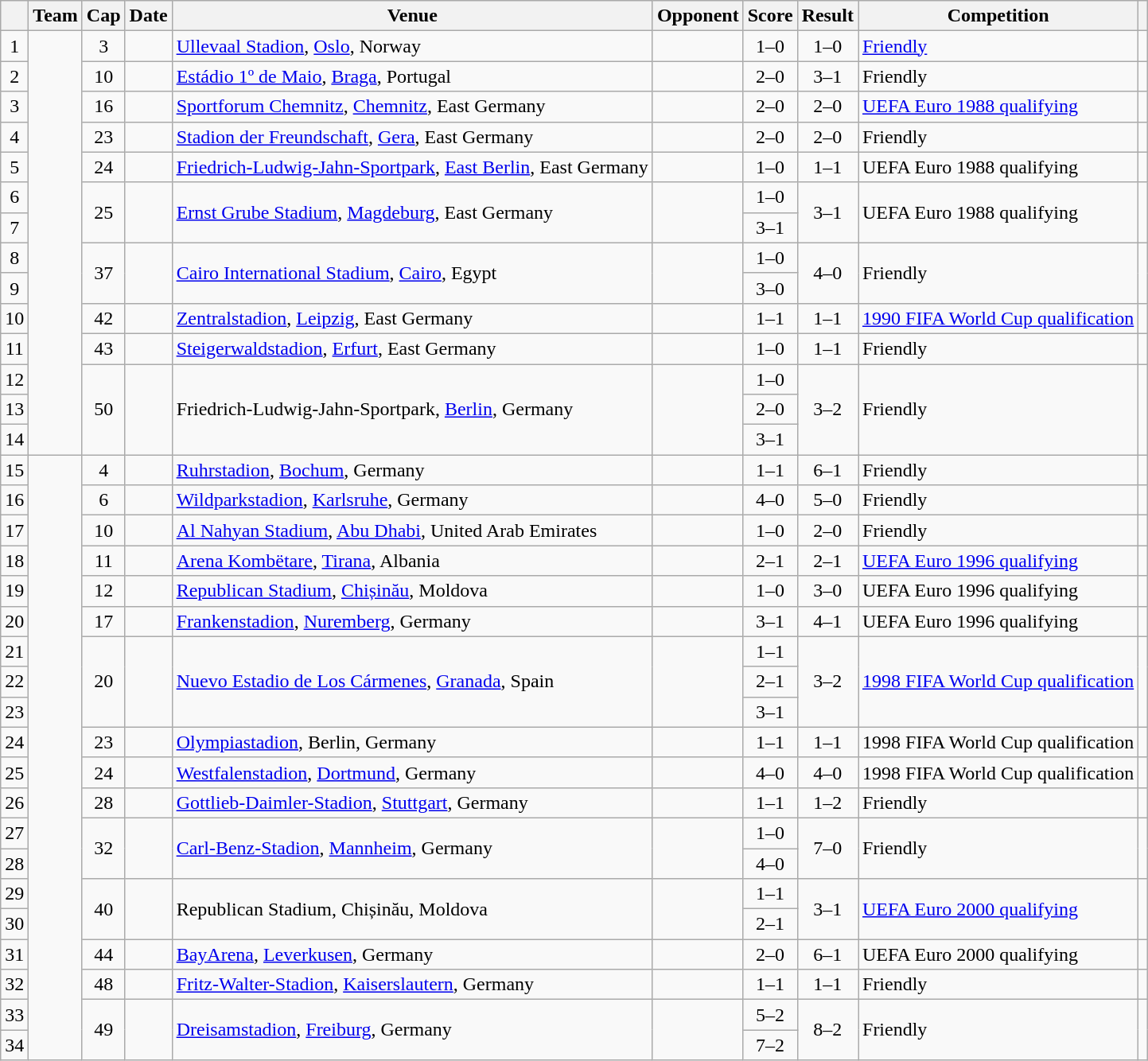<table class="wikitable plainrowheaders sortable">
<tr>
<th scope=col></th>
<th scope=col>Team</th>
<th scope=col>Cap</th>
<th scope=col>Date</th>
<th scope=col>Venue</th>
<th scope=col>Opponent</th>
<th scope=col>Score</th>
<th scope=col>Result</th>
<th scope=col>Competition</th>
<th scope=col class=unsortable></th>
</tr>
<tr>
<td style="text-align:center">1</td>
<td rowspan="14"></td>
<td style="text-align:center">3</td>
<td></td>
<td><a href='#'>Ullevaal Stadion</a>, <a href='#'>Oslo</a>, Norway</td>
<td></td>
<td style="text-align:center">1–0</td>
<td style="text-align:center">1–0</td>
<td><a href='#'>Friendly</a></td>
<td></td>
</tr>
<tr>
<td style="text-align:center">2</td>
<td style="text-align:center">10</td>
<td></td>
<td><a href='#'>Estádio 1º de Maio</a>, <a href='#'>Braga</a>, Portugal</td>
<td></td>
<td style="text-align:center">2–0</td>
<td style="text-align:center">3–1</td>
<td>Friendly</td>
<td></td>
</tr>
<tr>
<td style="text-align:center">3</td>
<td style="text-align:center">16</td>
<td></td>
<td><a href='#'>Sportforum Chemnitz</a>, <a href='#'>Chemnitz</a>, East Germany</td>
<td></td>
<td style="text-align:center">2–0</td>
<td style="text-align:center">2–0</td>
<td><a href='#'>UEFA Euro 1988 qualifying</a></td>
<td></td>
</tr>
<tr>
<td style="text-align:center">4</td>
<td style="text-align:center">23</td>
<td></td>
<td><a href='#'>Stadion der Freundschaft</a>, <a href='#'>Gera</a>, East Germany</td>
<td></td>
<td style="text-align:center">2–0</td>
<td style="text-align:center">2–0</td>
<td>Friendly</td>
<td></td>
</tr>
<tr>
<td style="text-align:center">5</td>
<td style="text-align:center">24</td>
<td></td>
<td><a href='#'>Friedrich-Ludwig-Jahn-Sportpark</a>, <a href='#'>East Berlin</a>, East Germany</td>
<td></td>
<td style="text-align:center">1–0</td>
<td style="text-align:center">1–1</td>
<td>UEFA Euro 1988 qualifying</td>
<td></td>
</tr>
<tr>
<td style="text-align:center">6</td>
<td rowspan="2" style="text-align:center">25</td>
<td rowspan="2"></td>
<td rowspan="2"><a href='#'>Ernst Grube Stadium</a>, <a href='#'>Magdeburg</a>, East Germany</td>
<td rowspan="2"></td>
<td style="text-align:center">1–0</td>
<td rowspan="2" style="text-align:center">3–1</td>
<td rowspan="2">UEFA Euro 1988 qualifying</td>
<td rowspan="2"></td>
</tr>
<tr>
<td style="text-align:center">7</td>
<td style="text-align:center">3–1</td>
</tr>
<tr>
<td style="text-align:center">8</td>
<td rowspan="2" style="text-align:center">37</td>
<td rowspan="2"></td>
<td rowspan="2"><a href='#'>Cairo International Stadium</a>, <a href='#'>Cairo</a>, Egypt</td>
<td rowspan="2"></td>
<td style="text-align:center">1–0</td>
<td rowspan="2" style="text-align:center">4–0</td>
<td rowspan="2">Friendly</td>
<td rowspan="2"></td>
</tr>
<tr>
<td style="text-align:center">9</td>
<td style="text-align:center">3–0</td>
</tr>
<tr>
<td style="text-align:center">10</td>
<td style="text-align:center">42</td>
<td></td>
<td><a href='#'>Zentralstadion</a>, <a href='#'>Leipzig</a>, East Germany</td>
<td></td>
<td style="text-align:center">1–1</td>
<td style="text-align:center">1–1</td>
<td><a href='#'>1990 FIFA World Cup qualification</a></td>
<td></td>
</tr>
<tr>
<td style="text-align:center">11</td>
<td style="text-align:center">43</td>
<td></td>
<td><a href='#'>Steigerwaldstadion</a>, <a href='#'>Erfurt</a>, East Germany</td>
<td></td>
<td style="text-align:center">1–0</td>
<td style="text-align:center">1–1</td>
<td>Friendly</td>
<td></td>
</tr>
<tr>
<td style="text-align:center">12</td>
<td rowspan="3" style="text-align:center">50</td>
<td rowspan="3"></td>
<td rowspan="3">Friedrich-Ludwig-Jahn-Sportpark, <a href='#'>Berlin</a>, Germany</td>
<td rowspan="3"></td>
<td style="text-align:center">1–0</td>
<td rowspan="3" style="text-align:center">3–2</td>
<td rowspan="3">Friendly</td>
<td rowspan="3"></td>
</tr>
<tr>
<td style="text-align:center">13</td>
<td style="text-align:center">2–0</td>
</tr>
<tr>
<td style="text-align:center">14</td>
<td style="text-align:center">3–1</td>
</tr>
<tr>
<td style="text-align:center">15</td>
<td rowspan="20"></td>
<td style="text-align:center">4</td>
<td></td>
<td><a href='#'>Ruhrstadion</a>, <a href='#'>Bochum</a>, Germany</td>
<td></td>
<td style="text-align:center">1–1</td>
<td style="text-align:center">6–1</td>
<td>Friendly</td>
<td></td>
</tr>
<tr>
<td style="text-align:center">16</td>
<td style="text-align:center">6</td>
<td></td>
<td><a href='#'>Wildparkstadion</a>, <a href='#'>Karlsruhe</a>, Germany</td>
<td></td>
<td style="text-align:center">4–0</td>
<td style="text-align:center">5–0</td>
<td>Friendly</td>
<td></td>
</tr>
<tr>
<td style="text-align:center">17</td>
<td style="text-align:center">10</td>
<td></td>
<td><a href='#'>Al Nahyan Stadium</a>, <a href='#'>Abu Dhabi</a>, United Arab Emirates</td>
<td></td>
<td style="text-align:center">1–0</td>
<td style="text-align:center">2–0</td>
<td>Friendly</td>
<td></td>
</tr>
<tr>
<td style="text-align:center">18</td>
<td style="text-align:center">11</td>
<td></td>
<td><a href='#'>Arena Kombëtare</a>, <a href='#'>Tirana</a>, Albania</td>
<td></td>
<td style="text-align:center">2–1</td>
<td style="text-align:center">2–1</td>
<td><a href='#'>UEFA Euro 1996 qualifying</a></td>
<td></td>
</tr>
<tr>
<td style="text-align:center">19</td>
<td style="text-align:center">12</td>
<td></td>
<td><a href='#'>Republican Stadium</a>, <a href='#'>Chișinău</a>, Moldova</td>
<td></td>
<td style="text-align:center">1–0</td>
<td style="text-align:center">3–0</td>
<td>UEFA Euro 1996 qualifying</td>
<td></td>
</tr>
<tr>
<td style="text-align:center">20</td>
<td style="text-align:center">17</td>
<td></td>
<td><a href='#'>Frankenstadion</a>, <a href='#'>Nuremberg</a>, Germany</td>
<td></td>
<td style="text-align:center">3–1</td>
<td style="text-align:center">4–1</td>
<td>UEFA Euro 1996 qualifying</td>
<td></td>
</tr>
<tr>
<td style="text-align:center">21</td>
<td rowspan="3" style="text-align:center">20</td>
<td rowspan="3"></td>
<td rowspan="3"><a href='#'>Nuevo Estadio de Los Cármenes</a>, <a href='#'>Granada</a>, Spain</td>
<td rowspan="3"></td>
<td style="text-align:center">1–1</td>
<td rowspan="3" style="text-align:center">3–2</td>
<td rowspan="3"><a href='#'>1998 FIFA World Cup qualification</a></td>
<td rowspan="3"></td>
</tr>
<tr>
<td style="text-align:center">22</td>
<td style="text-align:center">2–1</td>
</tr>
<tr>
<td style="text-align:center">23</td>
<td style="text-align:center">3–1</td>
</tr>
<tr>
<td style="text-align:center">24</td>
<td style="text-align:center">23</td>
<td></td>
<td><a href='#'>Olympiastadion</a>, Berlin, Germany</td>
<td></td>
<td style="text-align:center">1–1</td>
<td style="text-align:center">1–1</td>
<td>1998 FIFA World Cup qualification</td>
<td></td>
</tr>
<tr>
<td style="text-align:center">25</td>
<td style="text-align:center">24</td>
<td></td>
<td><a href='#'>Westfalenstadion</a>, <a href='#'>Dortmund</a>, Germany</td>
<td></td>
<td style="text-align:center">4–0</td>
<td style="text-align:center">4–0</td>
<td>1998 FIFA World Cup qualification</td>
<td></td>
</tr>
<tr>
<td style="text-align:center">26</td>
<td style="text-align:center">28</td>
<td></td>
<td><a href='#'>Gottlieb-Daimler-Stadion</a>, <a href='#'>Stuttgart</a>, Germany</td>
<td></td>
<td style="text-align:center">1–1</td>
<td style="text-align:center">1–2</td>
<td>Friendly</td>
<td></td>
</tr>
<tr>
<td style="text-align:center">27</td>
<td rowspan="2" style="text-align:center">32</td>
<td rowspan="2"></td>
<td rowspan="2"><a href='#'>Carl-Benz-Stadion</a>, <a href='#'>Mannheim</a>, Germany</td>
<td rowspan="2"></td>
<td style="text-align:center">1–0</td>
<td rowspan="2" style="text-align:center">7–0</td>
<td rowspan="2">Friendly</td>
<td rowspan="2"></td>
</tr>
<tr>
<td style="text-align:center">28</td>
<td style="text-align:center">4–0</td>
</tr>
<tr>
<td style="text-align:center">29</td>
<td rowspan="2" style="text-align:center">40</td>
<td rowspan="2"></td>
<td rowspan="2">Republican Stadium, Chișinău, Moldova</td>
<td rowspan="2"></td>
<td style="text-align:center">1–1</td>
<td rowspan="2" style="text-align:center">3–1</td>
<td rowspan="2"><a href='#'>UEFA Euro 2000 qualifying</a></td>
<td rowspan="2"></td>
</tr>
<tr>
<td style="text-align:center">30</td>
<td style="text-align:center">2–1</td>
</tr>
<tr>
<td style="text-align:center">31</td>
<td style="text-align:center">44</td>
<td></td>
<td><a href='#'>BayArena</a>, <a href='#'>Leverkusen</a>, Germany</td>
<td></td>
<td style="text-align:center">2–0</td>
<td style="text-align:center">6–1</td>
<td>UEFA Euro 2000 qualifying</td>
<td></td>
</tr>
<tr>
<td style="text-align:center">32</td>
<td style="text-align:center">48</td>
<td></td>
<td><a href='#'>Fritz-Walter-Stadion</a>, <a href='#'>Kaiserslautern</a>, Germany</td>
<td></td>
<td style="text-align:center">1–1</td>
<td style="text-align:center">1–1</td>
<td>Friendly</td>
<td></td>
</tr>
<tr>
<td style="text-align:center">33</td>
<td rowspan="2" style="text-align:center">49</td>
<td rowspan="2"></td>
<td rowspan="2"><a href='#'>Dreisamstadion</a>, <a href='#'>Freiburg</a>, Germany</td>
<td rowspan="2"></td>
<td style="text-align:center">5–2</td>
<td rowspan="2" style="text-align:center">8–2</td>
<td rowspan="2">Friendly</td>
<td rowspan="2"></td>
</tr>
<tr>
<td style="text-align:center">34</td>
<td style="text-align:center">7–2</td>
</tr>
</table>
